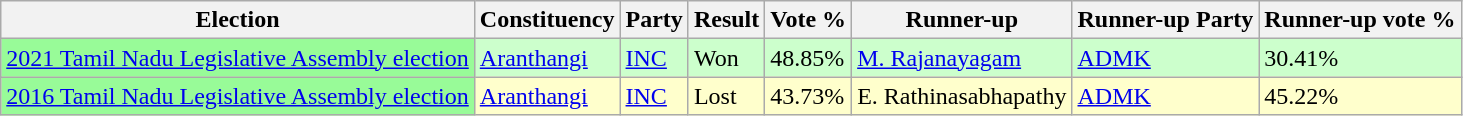<table class="wikitable">
<tr>
<th>Election</th>
<th>Constituency</th>
<th>Party</th>
<th>Result</th>
<th>Vote %</th>
<th>Runner-up</th>
<th>Runner-up Party</th>
<th>Runner-up vote %</th>
</tr>
<tr style="background:#cfc;">
<td bgcolor=#98FB98><a href='#'>2021 Tamil Nadu Legislative Assembly election</a></td>
<td><a href='#'>Aranthangi</a></td>
<td><a href='#'>INC</a></td>
<td>Won</td>
<td>48.85%</td>
<td><a href='#'>M. Rajanayagam</a></td>
<td><a href='#'>ADMK</a></td>
<td>30.41%</td>
</tr>
<tr style="background:#ffc;">
<td bgcolor=#98FB98><a href='#'>2016 Tamil Nadu Legislative Assembly election</a></td>
<td><a href='#'>Aranthangi</a></td>
<td><a href='#'>INC</a></td>
<td>Lost</td>
<td>43.73%</td>
<td>E. Rathinasabhapathy</td>
<td><a href='#'>ADMK</a></td>
<td>45.22%</td>
</tr>
</table>
